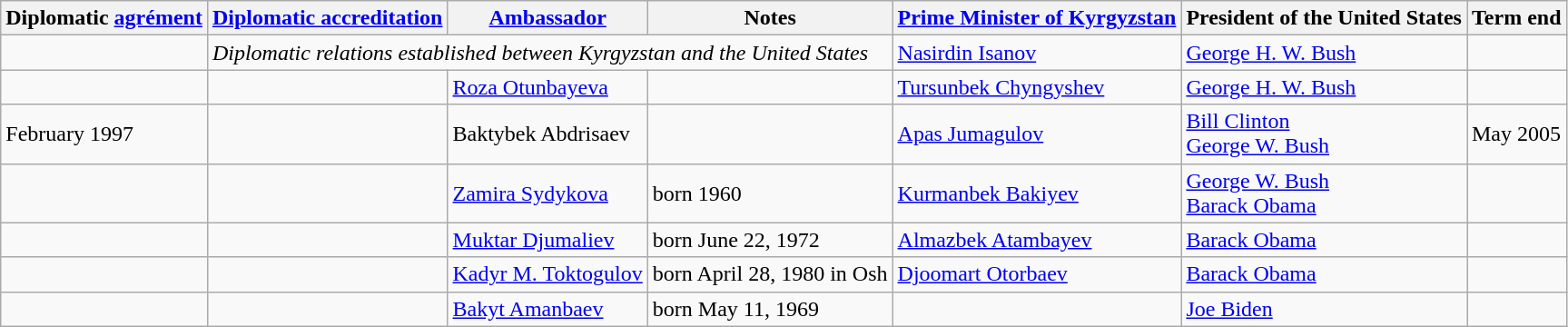<table class="wikitable sortable">
<tr>
<th>Diplomatic <a href='#'>agrément</a></th>
<th><a href='#'>Diplomatic accreditation</a></th>
<th><a href='#'>Ambassador</a></th>
<th>Notes</th>
<th><a href='#'>Prime Minister of Kyrgyzstan</a></th>
<th>President of the United States</th>
<th>Term end</th>
</tr>
<tr>
<td></td>
<td colspan=3><em>Diplomatic relations established between Kyrgyzstan and the United States</em></td>
<td><a href='#'>Nasirdin Isanov</a></td>
<td><a href='#'>George H. W. Bush</a></td>
<td></td>
</tr>
<tr>
<td></td>
<td></td>
<td><a href='#'>Roza Otunbayeva</a></td>
<td></td>
<td><a href='#'>Tursunbek Chyngyshev</a></td>
<td><a href='#'>George H. W. Bush</a></td>
<td></td>
</tr>
<tr>
<td>February 1997</td>
<td></td>
<td>Baktybek Abdrisaev</td>
<td></td>
<td><a href='#'>Apas Jumagulov</a></td>
<td><a href='#'>Bill Clinton</a><br><a href='#'>George W. Bush</a></td>
<td>May 2005</td>
</tr>
<tr>
<td></td>
<td></td>
<td><a href='#'>Zamira Sydykova</a></td>
<td>born 1960</td>
<td><a href='#'>Kurmanbek Bakiyev</a></td>
<td><a href='#'>George W. Bush</a><br><a href='#'>Barack Obama</a></td>
<td></td>
</tr>
<tr>
<td></td>
<td></td>
<td><a href='#'>Muktar Djumaliev</a></td>
<td>born June 22, 1972</td>
<td><a href='#'>Almazbek Atambayev</a></td>
<td><a href='#'>Barack Obama</a></td>
<td></td>
</tr>
<tr>
<td></td>
<td></td>
<td><a href='#'>Kadyr M. Toktogulov</a></td>
<td>born April 28, 1980 in Osh </td>
<td><a href='#'>Djoomart Otorbaev</a></td>
<td><a href='#'>Barack Obama</a></td>
<td></td>
</tr>
<tr>
<td></td>
<td></td>
<td><a href='#'>Bakyt Amanbaev</a></td>
<td>born May 11, 1969 </td>
<td></td>
<td><a href='#'>Joe Biden</a></td>
<td></td>
</tr>
</table>
